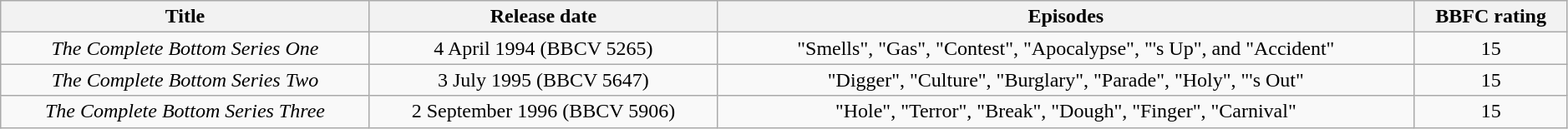<table class="wikitable" style="width:99%;">
<tr>
<th>Title</th>
<th>Release date</th>
<th>Episodes</th>
<th>BBFC rating</th>
</tr>
<tr style="text-align:center;">
<td><em>The Complete Bottom Series One</em></td>
<td>4 April 1994 (BBCV 5265)</td>
<td>"Smells", "Gas", "Contest", "Apocalypse", "'s Up", and "Accident"</td>
<td>15</td>
</tr>
<tr style="text-align:center;">
<td><em>The Complete Bottom Series Two</em></td>
<td>3 July 1995 (BBCV 5647)</td>
<td>"Digger", "Culture", "Burglary", "Parade", "Holy", "'s Out"</td>
<td>15</td>
</tr>
<tr style="text-align:center;">
<td><em>The Complete Bottom Series Three</em></td>
<td>2 September 1996 (BBCV 5906)</td>
<td>"Hole", "Terror", "Break", "Dough", "Finger", "Carnival"</td>
<td>15</td>
</tr>
</table>
